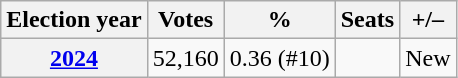<table class=wikitable>
<tr>
<th>Election year</th>
<th>Votes</th>
<th>%</th>
<th>Seats</th>
<th>+/–</th>
</tr>
<tr>
<th><a href='#'>2024</a></th>
<td>52,160</td>
<td>0.36 (#10)</td>
<td></td>
<td>New</td>
</tr>
</table>
